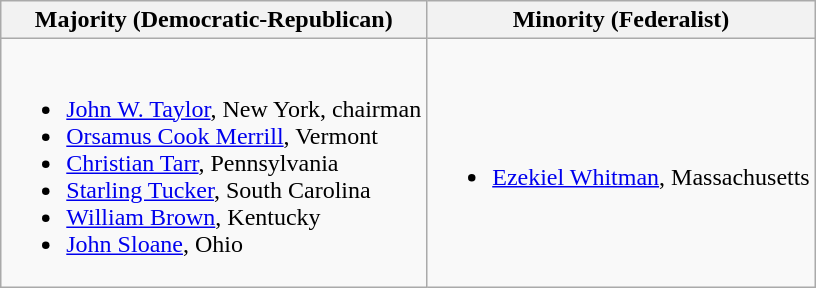<table class=wikitable>
<tr>
<th>Majority (Democratic-Republican)</th>
<th>Minority (Federalist)</th>
</tr>
<tr>
<td><br><ul><li><a href='#'>John W. Taylor</a>, New York, chairman</li><li><a href='#'>Orsamus Cook Merrill</a>, Vermont</li><li><a href='#'>Christian Tarr</a>, Pennsylvania</li><li><a href='#'>Starling Tucker</a>, South Carolina</li><li><a href='#'>William Brown</a>, Kentucky</li><li><a href='#'>John Sloane</a>, Ohio</li></ul></td>
<td><br><ul><li><a href='#'>Ezekiel Whitman</a>, Massachusetts</li></ul></td>
</tr>
</table>
